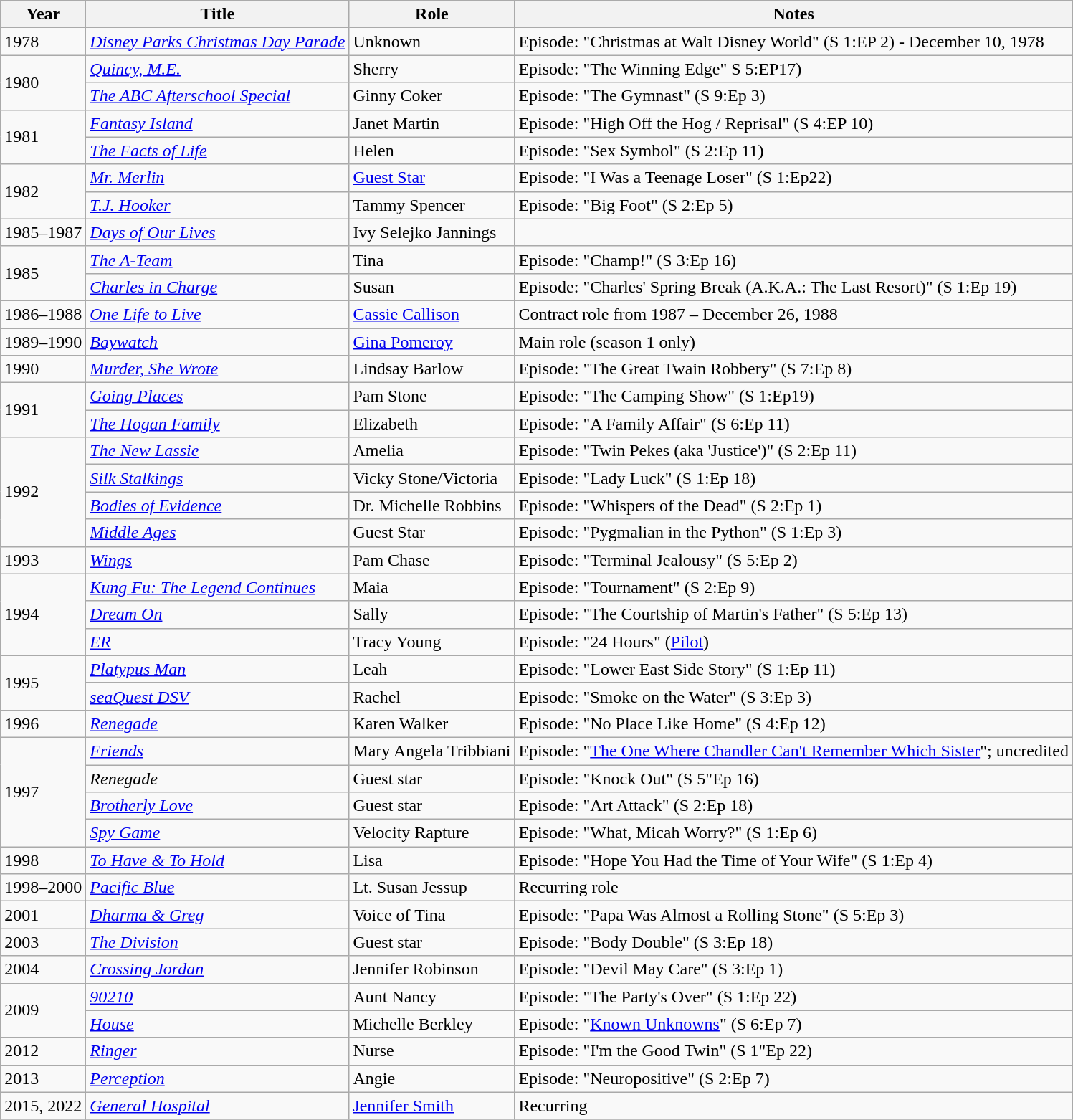<table class="wikitable sortable">
<tr>
<th>Year</th>
<th>Title</th>
<th>Role</th>
<th class="unsortable">Notes</th>
</tr>
<tr>
<td>1978</td>
<td><em><a href='#'>Disney Parks Christmas Day Parade </a></em></td>
<td>Unknown</td>
<td>Episode: "Christmas at Walt Disney World" (S 1:EP 2) - December 10, 1978</td>
</tr>
<tr>
<td rowspan="2">1980</td>
<td><em><a href='#'>Quincy, M.E.</a></em></td>
<td>Sherry</td>
<td>Episode: "The Winning Edge" S 5:EP17)</td>
</tr>
<tr>
<td><em><a href='#'>The ABC Afterschool Special</a></em></td>
<td>Ginny Coker</td>
<td>Episode: "The Gymnast" (S 9:Ep 3)</td>
</tr>
<tr>
<td rowspan="2">1981</td>
<td><em><a href='#'>Fantasy Island</a></em></td>
<td>Janet Martin</td>
<td>Episode: "High Off the Hog / Reprisal" (S 4:EP 10)</td>
</tr>
<tr>
<td><em><a href='#'>The Facts of Life</a></em></td>
<td>Helen</td>
<td>Episode: "Sex Symbol" (S 2:Ep 11)</td>
</tr>
<tr>
<td rowspan="2">1982</td>
<td><em><a href='#'>Mr. Merlin</a></em></td>
<td><a href='#'>Guest Star</a></td>
<td>Episode: "I Was a Teenage Loser" (S 1:Ep22)</td>
</tr>
<tr>
<td><em><a href='#'>T.J. Hooker</a></em></td>
<td>Tammy Spencer</td>
<td>Episode: "Big Foot" (S 2:Ep 5)</td>
</tr>
<tr>
<td>1985–1987</td>
<td><em><a href='#'>Days of Our Lives</a></em></td>
<td>Ivy Selejko Jannings</td>
</tr>
<tr>
<td rowspan="2">1985</td>
<td><em><a href='#'>The A-Team</a></em></td>
<td>Tina</td>
<td>Episode: "Champ!" (S 3:Ep 16)</td>
</tr>
<tr>
<td><em><a href='#'>Charles in Charge</a></em></td>
<td>Susan</td>
<td>Episode: "Charles' Spring Break (A.K.A.: The Last Resort)" (S 1:Ep 19)</td>
</tr>
<tr>
<td>1986–1988</td>
<td><em><a href='#'>One Life to Live</a></em></td>
<td><a href='#'>Cassie Callison</a></td>
<td>Contract role from 1987 – December 26, 1988</td>
</tr>
<tr>
<td>1989–1990</td>
<td><em><a href='#'>Baywatch</a></em></td>
<td><a href='#'>Gina Pomeroy</a></td>
<td>Main role (season 1 only)</td>
</tr>
<tr>
<td>1990</td>
<td><em><a href='#'>Murder, She Wrote</a></em></td>
<td>Lindsay Barlow</td>
<td>Episode: "The Great Twain Robbery" (S 7:Ep 8)</td>
</tr>
<tr>
<td rowspan="2">1991</td>
<td><em><a href='#'>Going Places</a></em></td>
<td>Pam Stone</td>
<td>Episode: "The Camping Show" (S 1:Ep19)</td>
</tr>
<tr>
<td><em><a href='#'>The Hogan Family</a></em></td>
<td>Elizabeth</td>
<td>Episode: "A Family Affair" (S 6:Ep 11)</td>
</tr>
<tr>
<td rowspan="4">1992</td>
<td><em><a href='#'>The New Lassie</a></em></td>
<td>Amelia</td>
<td>Episode: "Twin Pekes (aka 'Justice')" (S 2:Ep 11)</td>
</tr>
<tr>
<td><em><a href='#'>Silk Stalkings</a></em></td>
<td>Vicky Stone/Victoria</td>
<td>Episode: "Lady Luck" (S 1:Ep 18)</td>
</tr>
<tr>
<td><em><a href='#'>Bodies of Evidence</a></em></td>
<td>Dr. Michelle Robbins</td>
<td>Episode: "Whispers of the Dead" (S 2:Ep 1)</td>
</tr>
<tr>
<td><em><a href='#'>Middle Ages</a></em></td>
<td>Guest Star</td>
<td>Episode: "Pygmalian in the Python" (S 1:Ep 3)</td>
</tr>
<tr>
<td>1993</td>
<td><em><a href='#'>Wings</a></em></td>
<td>Pam Chase</td>
<td>Episode: "Terminal Jealousy" (S 5:Ep 2)</td>
</tr>
<tr>
<td rowspan="3">1994</td>
<td><em><a href='#'>Kung Fu: The Legend Continues</a></em></td>
<td>Maia</td>
<td>Episode: "Tournament" (S 2:Ep 9)</td>
</tr>
<tr>
<td><em><a href='#'>Dream On</a></em></td>
<td>Sally</td>
<td>Episode: "The Courtship of Martin's Father" (S 5:Ep 13)</td>
</tr>
<tr>
<td><em><a href='#'>ER</a></em></td>
<td>Tracy Young</td>
<td>Episode: "24 Hours" (<a href='#'>Pilot</a>)</td>
</tr>
<tr>
<td rowspan="2">1995</td>
<td><em><a href='#'>Platypus Man</a></em></td>
<td>Leah</td>
<td>Episode: "Lower East Side Story" (S 1:Ep 11)</td>
</tr>
<tr>
<td><em><a href='#'>seaQuest DSV</a></em></td>
<td>Rachel</td>
<td>Episode: "Smoke on the Water" (S 3:Ep 3)</td>
</tr>
<tr>
<td>1996</td>
<td><em><a href='#'>Renegade</a></em></td>
<td>Karen Walker</td>
<td>Episode: "No Place Like Home" (S 4:Ep 12)</td>
</tr>
<tr>
<td rowspan="4">1997</td>
<td><em><a href='#'>Friends</a></em></td>
<td>Mary Angela Tribbiani</td>
<td>Episode: "<a href='#'>The One Where Chandler Can't Remember Which Sister</a>"; uncredited</td>
</tr>
<tr>
<td><em>Renegade</em></td>
<td>Guest star</td>
<td>Episode: "Knock Out" (S 5"Ep 16)</td>
</tr>
<tr>
<td><em><a href='#'>Brotherly Love</a></em></td>
<td>Guest star</td>
<td>Episode: "Art Attack" (S 2:Ep 18)</td>
</tr>
<tr>
<td><em><a href='#'>Spy Game</a></em></td>
<td>Velocity Rapture</td>
<td>Episode: "What, Micah Worry?" (S 1:Ep 6)</td>
</tr>
<tr>
<td>1998</td>
<td><em><a href='#'>To Have & To Hold</a></em></td>
<td>Lisa</td>
<td>Episode: "Hope You Had the Time of Your Wife" (S 1:Ep 4)</td>
</tr>
<tr>
<td>1998–2000</td>
<td><em><a href='#'>Pacific Blue</a></em></td>
<td>Lt. Susan Jessup</td>
<td>Recurring role</td>
</tr>
<tr>
<td>2001</td>
<td><em><a href='#'>Dharma & Greg</a></em></td>
<td>Voice of Tina</td>
<td>Episode: "Papa Was Almost a Rolling Stone" (S 5:Ep 3)</td>
</tr>
<tr>
<td>2003</td>
<td><em><a href='#'>The Division</a></em></td>
<td>Guest star</td>
<td>Episode: "Body Double" (S 3:Ep 18)</td>
</tr>
<tr>
<td>2004</td>
<td><em><a href='#'>Crossing Jordan</a></em></td>
<td>Jennifer Robinson</td>
<td>Episode: "Devil May Care" (S 3:Ep 1)</td>
</tr>
<tr>
<td rowspan="2">2009</td>
<td><em><a href='#'>90210</a></em></td>
<td>Aunt Nancy</td>
<td>Episode: "The Party's Over" (S 1:Ep 22)</td>
</tr>
<tr>
<td><em><a href='#'>House</a></em></td>
<td>Michelle Berkley</td>
<td>Episode: "<a href='#'>Known Unknowns</a>" (S 6:Ep 7)</td>
</tr>
<tr>
<td>2012</td>
<td><em><a href='#'>Ringer</a></em></td>
<td>Nurse</td>
<td>Episode: "I'm the Good Twin" (S 1"Ep 22)</td>
</tr>
<tr>
<td>2013</td>
<td><em><a href='#'>Perception</a></em></td>
<td>Angie</td>
<td>Episode: "Neuropositive" (S 2:Ep 7)</td>
</tr>
<tr>
<td>2015, 2022</td>
<td><em><a href='#'>General Hospital</a></em></td>
<td><a href='#'>Jennifer Smith</a></td>
<td>Recurring</td>
</tr>
<tr>
</tr>
</table>
